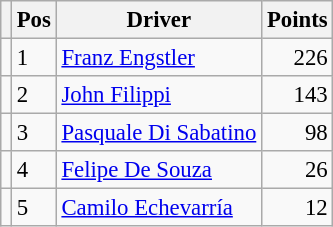<table class="wikitable" style="font-size: 95%;">
<tr>
<th></th>
<th>Pos</th>
<th>Driver</th>
<th>Points</th>
</tr>
<tr>
<td align="left"></td>
<td>1</td>
<td> <a href='#'>Franz Engstler</a></td>
<td align="right">226</td>
</tr>
<tr>
<td align="left"></td>
<td>2</td>
<td> <a href='#'>John Filippi</a></td>
<td align="right">143</td>
</tr>
<tr>
<td align="left"></td>
<td>3</td>
<td> <a href='#'>Pasquale Di Sabatino</a></td>
<td align="right">98</td>
</tr>
<tr>
<td align="left"></td>
<td>4</td>
<td> <a href='#'>Felipe De Souza</a></td>
<td align="right">26</td>
</tr>
<tr>
<td align="left"></td>
<td>5</td>
<td> <a href='#'>Camilo Echevarría</a></td>
<td align="right">12</td>
</tr>
</table>
